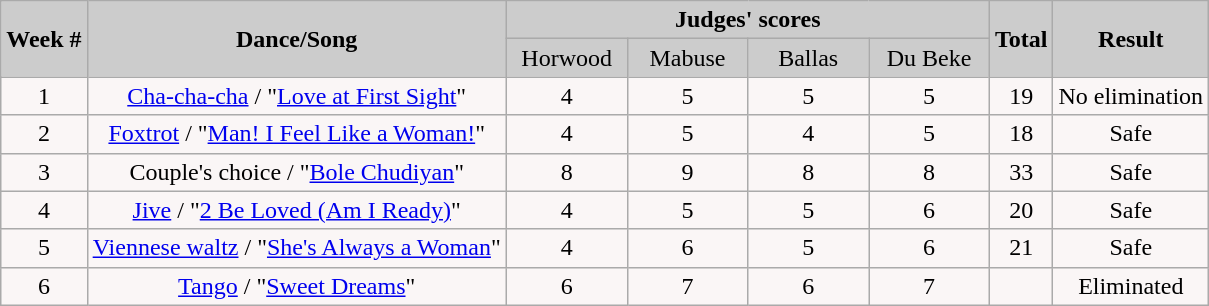<table class="wikitable collapsible collapsed">
<tr style="text-align: center; background:#ccc;">
<td rowspan="2"><strong>Week #</strong></td>
<td rowspan="2"><strong>Dance/Song</strong></td>
<td colspan="4"><strong>Judges' scores</strong></td>
<td rowspan="2"><strong>Total</strong></td>
<td rowspan="2"><strong>Result</strong></td>
</tr>
<tr style="text-align: center; background:#ccc;">
<td style="width:10%; ">Horwood</td>
<td style="width:10%; ">Mabuse</td>
<td style="width:10%; ">Ballas</td>
<td style="width:10%; ">Du Beke</td>
</tr>
<tr style="text-align: center; background:#faf6f6;">
<td>1</td>
<td><a href='#'>Cha-cha-cha</a> / "<a href='#'>Love at First Sight</a>"</td>
<td>4</td>
<td>5</td>
<td>5</td>
<td>5</td>
<td>19</td>
<td>No elimination</td>
</tr>
<tr style="text-align: center; background:#faf6f6;">
<td>2</td>
<td><a href='#'>Foxtrot</a> / "<a href='#'>Man! I Feel Like a Woman!</a>"</td>
<td>4</td>
<td>5</td>
<td>4</td>
<td>5</td>
<td>18</td>
<td>Safe</td>
</tr>
<tr style="text-align: center; background:#faf6f6;">
<td>3</td>
<td>Couple's choice / "<a href='#'>Bole Chudiyan</a>"</td>
<td>8</td>
<td>9</td>
<td>8</td>
<td>8</td>
<td>33</td>
<td>Safe</td>
</tr>
<tr style="text-align: center; background:#faf6f6;">
<td>4</td>
<td><a href='#'>Jive</a> / "<a href='#'>2 Be Loved (Am I Ready)</a>"</td>
<td>4</td>
<td>5</td>
<td>5</td>
<td>6</td>
<td>20</td>
<td>Safe</td>
</tr>
<tr style="text-align: center; background:#faf6f6;">
<td>5</td>
<td><a href='#'>Viennese waltz</a> / "<a href='#'>She's Always a Woman</a>"</td>
<td>4</td>
<td>6</td>
<td>5</td>
<td>6</td>
<td>21</td>
<td>Safe</td>
</tr>
<tr style="text-align: center; background:#faf6f6;">
<td>6</td>
<td><a href='#'>Tango</a> / "<a href='#'>Sweet Dreams</a>"</td>
<td>6</td>
<td>7</td>
<td>6</td>
<td>7</td>
<td><em></em></td>
<td>Eliminated</td>
</tr>
</table>
